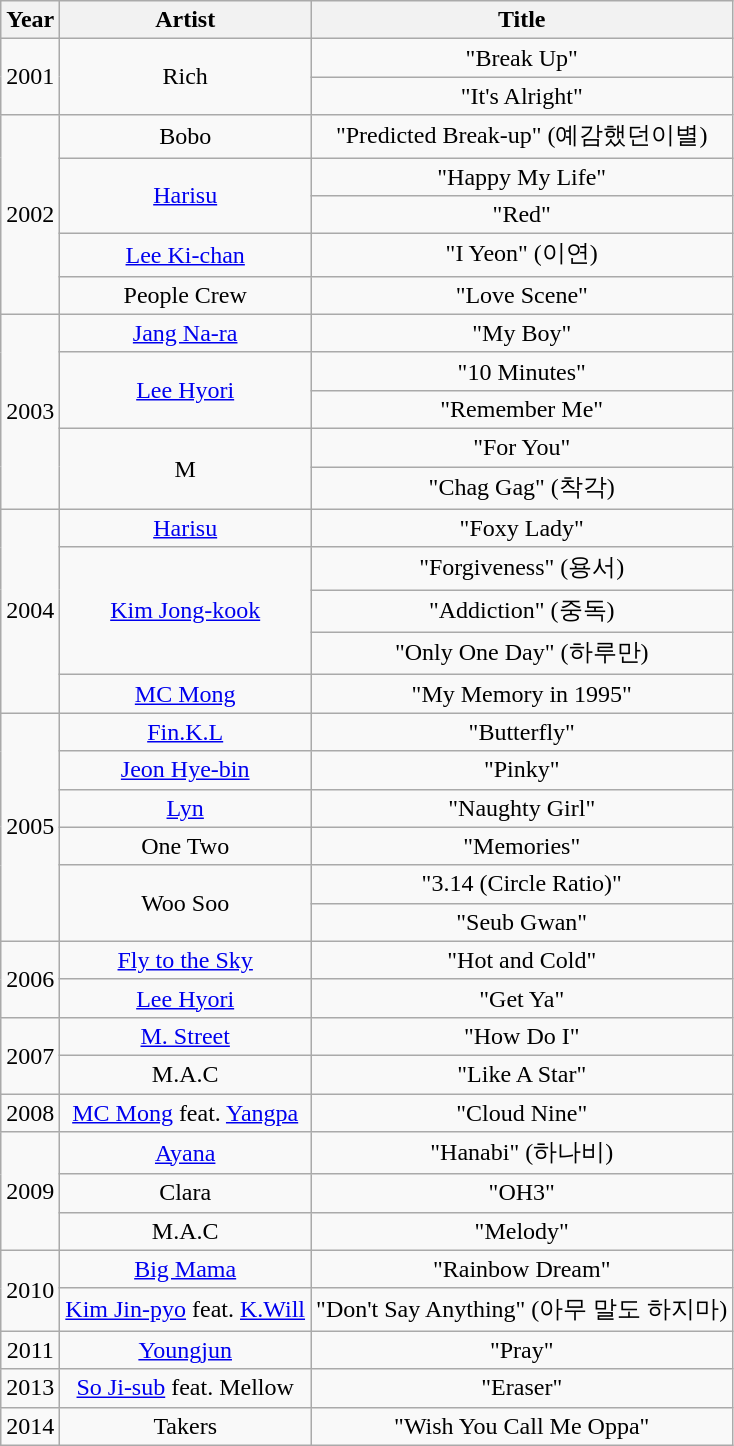<table class="wikitable plainrowheaders" style="text-align:center;">
<tr>
<th>Year</th>
<th>Artist</th>
<th>Title</th>
</tr>
<tr>
<td rowspan="2">2001</td>
<td rowspan="2">Rich</td>
<td>"Break Up"</td>
</tr>
<tr>
<td>"It's Alright"</td>
</tr>
<tr>
<td rowspan="5">2002</td>
<td>Bobo</td>
<td>"Predicted Break-up" (예감했던이별)</td>
</tr>
<tr>
<td rowspan="2"><a href='#'>Harisu</a></td>
<td>"Happy My Life"</td>
</tr>
<tr>
<td>"Red"</td>
</tr>
<tr>
<td><a href='#'>Lee Ki-chan</a></td>
<td>"I Yeon" (이연)</td>
</tr>
<tr>
<td>People Crew</td>
<td>"Love Scene"</td>
</tr>
<tr>
<td rowspan="5">2003</td>
<td><a href='#'>Jang Na-ra</a></td>
<td>"My Boy"</td>
</tr>
<tr>
<td rowspan="2"><a href='#'>Lee Hyori</a></td>
<td>"10 Minutes"</td>
</tr>
<tr>
<td>"Remember Me"</td>
</tr>
<tr>
<td rowspan="2">M</td>
<td>"For You"</td>
</tr>
<tr>
<td>"Chag Gag" (착각)</td>
</tr>
<tr>
<td rowspan="5">2004</td>
<td><a href='#'>Harisu</a></td>
<td>"Foxy Lady"</td>
</tr>
<tr>
<td rowspan="3"><a href='#'>Kim Jong-kook</a></td>
<td>"Forgiveness" (용서)</td>
</tr>
<tr>
<td>"Addiction" (중독)</td>
</tr>
<tr>
<td>"Only One Day" (하루만)</td>
</tr>
<tr>
<td><a href='#'>MC Mong</a></td>
<td>"My Memory in 1995"</td>
</tr>
<tr>
<td rowspan="6">2005</td>
<td><a href='#'>Fin.K.L</a></td>
<td>"Butterfly"</td>
</tr>
<tr>
<td><a href='#'>Jeon Hye-bin</a></td>
<td>"Pinky"</td>
</tr>
<tr>
<td><a href='#'>Lyn</a></td>
<td>"Naughty Girl"</td>
</tr>
<tr>
<td>One Two</td>
<td>"Memories"</td>
</tr>
<tr>
<td rowspan="2">Woo Soo</td>
<td>"3.14 (Circle Ratio)"</td>
</tr>
<tr>
<td>"Seub Gwan"</td>
</tr>
<tr>
<td rowspan="2">2006</td>
<td><a href='#'>Fly to the Sky</a></td>
<td>"Hot and Cold"</td>
</tr>
<tr>
<td><a href='#'>Lee Hyori</a></td>
<td>"Get Ya"</td>
</tr>
<tr>
<td rowspan="2">2007</td>
<td><a href='#'>M. Street</a></td>
<td>"How Do I"</td>
</tr>
<tr>
<td>M.A.C</td>
<td>"Like A Star"</td>
</tr>
<tr>
<td>2008</td>
<td><a href='#'>MC Mong</a> feat. <a href='#'>Yangpa</a></td>
<td>"Cloud Nine"</td>
</tr>
<tr>
<td rowspan="3">2009</td>
<td><a href='#'>Ayana</a></td>
<td>"Hanabi" (하나비)</td>
</tr>
<tr>
<td>Clara</td>
<td>"OH3"</td>
</tr>
<tr>
<td>M.A.C</td>
<td>"Melody"</td>
</tr>
<tr>
<td rowspan="2">2010</td>
<td><a href='#'>Big Mama</a></td>
<td>"Rainbow Dream"</td>
</tr>
<tr>
<td><a href='#'>Kim Jin-pyo</a> feat. <a href='#'>K.Will</a></td>
<td>"Don't Say Anything" (아무 말도 하지마)</td>
</tr>
<tr>
<td>2011</td>
<td><a href='#'>Youngjun</a></td>
<td>"Pray"</td>
</tr>
<tr>
<td>2013</td>
<td><a href='#'>So Ji-sub</a> feat. Mellow</td>
<td>"Eraser"</td>
</tr>
<tr>
<td>2014</td>
<td>Takers</td>
<td>"Wish You Call Me Oppa"</td>
</tr>
</table>
